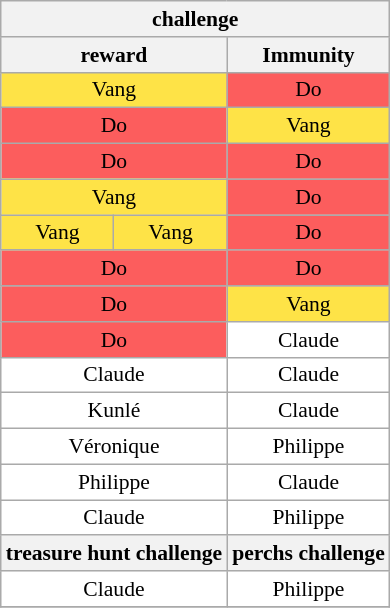<table class="wikitable" style="font-size:90%;">
<tr>
<th colspan="3">challenge</th>
</tr>
<tr>
<th colspan="2">reward</th>
<th>Immunity</th>
</tr>
<tr>
<td colspan="2" align=center bgcolor="#FEE347">Vang</td>
<td align=center bgcolor="#FC5D5D">Do</td>
</tr>
<tr>
<td colspan="2" align=center bgcolor="#FC5D5D">Do</td>
<td align=center align=center bgcolor="#FEE347">Vang</td>
</tr>
<tr>
<td colspan="2" align=center bgcolor="#FC5D5D">Do</td>
<td align=center bgcolor="#FC5D5D">Do</td>
</tr>
<tr>
<td colspan="2" align=center bgcolor="#FEE347">Vang</td>
<td align=center bgcolor="#FC5D5D">Do</td>
</tr>
<tr>
<td align=center bgcolor="#FEE347">Vang</td>
<td align=center bgcolor="#FEE347">Vang</td>
<td align=center bgcolor="#FC5D5D">Do</td>
</tr>
<tr>
<td colspan="2" align=center bgcolor="#FC5D5D">Do</td>
<td align=center bgcolor="#FC5D5D">Do</td>
</tr>
<tr>
<td colspan="2" align=center bgcolor="#FC5D5D">Do</td>
<td align=center bgcolor="#FEE347">Vang</td>
</tr>
<tr>
<td colspan="2" align=center bgcolor="#FC5D5D">Do</td>
<td align=center bgcolor="white">Claude</td>
</tr>
<tr>
<td colspan="2" align=center bgcolor="white">Claude</td>
<td align=center bgcolor="white">Claude</td>
</tr>
<tr>
<td colspan="2" align=center bgcolor="white">Kunlé</td>
<td align=center bgcolor="white">Claude</td>
</tr>
<tr>
<td colspan="2" align=center bgcolor="white">Véronique</td>
<td align=center bgcolor="white">Philippe</td>
</tr>
<tr>
<td colspan="2" align=center bgcolor="white">Philippe</td>
<td align=center bgcolor="white">Claude</td>
</tr>
<tr>
<td colspan="2" align=center bgcolor="white">Claude</td>
<td align=center bgcolor="white">Philippe</td>
</tr>
<tr>
<th colspan="2" align=center>treasure hunt challenge</th>
<th align=center>perchs challenge</th>
</tr>
<tr>
<td colspan="2" align=center bgcolor="white">Claude</td>
<td align=center bgcolor="white">Philippe</td>
</tr>
<tr>
</tr>
</table>
